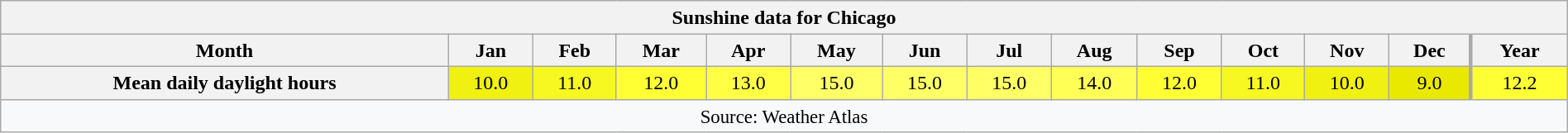<table style="width:100%;text-align:center;line-height:1.2em;margin-left:auto;margin-right:auto" class="wikitable mw-collapsible mw-collapsed">
<tr>
<th Colspan=14>Sunshine data for Chicago</th>
</tr>
<tr>
<th>Month</th>
<th>Jan</th>
<th>Feb</th>
<th>Mar</th>
<th>Apr</th>
<th>May</th>
<th>Jun</th>
<th>Jul</th>
<th>Aug</th>
<th>Sep</th>
<th>Oct</th>
<th>Nov</th>
<th>Dec</th>
<th style="border-left-width:medium">Year</th>
</tr>
<tr>
<th>Mean daily daylight hours</th>
<td style="background:#F0F011;color:#000000;">10.0</td>
<td style="background:#F7F722;color:#000000;">11.0</td>
<td style="background:#FFFF33;color:#000000;">12.0</td>
<td style="background:#FFFF44;color:#000000;">13.0</td>
<td style="background:#FFFF66;color:#000000;">15.0</td>
<td style="background:#FFFF66;color:#000000;">15.0</td>
<td style="background:#FFFF66;color:#000000;">15.0</td>
<td style="background:#FFFF55;color:#000000;">14.0</td>
<td style="background:#FFFF33;color:#000000;">12.0</td>
<td style="background:#F7F722;color:#000000;">11.0</td>
<td style="background:#F0F011;color:#000000;">10.0</td>
<td style="background:#E9E900;color:#000000;">9.0</td>
<td style="background:#FFFF35;color:#000000;border-left-width:medium">12.2</td>
</tr>
<tr>
<th Colspan=14 style="background:#f8f9fa;font-weight:normal;font-size:95%;">Source: Weather Atlas</th>
</tr>
</table>
